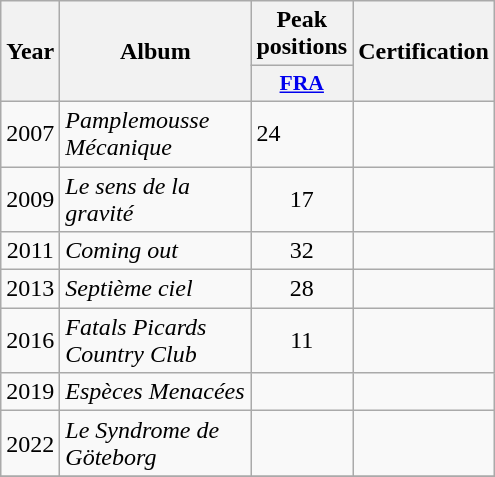<table class="wikitable">
<tr>
<th align="center" rowspan="2" width="10">Year</th>
<th align="center" rowspan="2" width="120">Album</th>
<th align="center" colspan="1" width="20">Peak positions</th>
<th align="center" rowspan="2" width="70">Certification</th>
</tr>
<tr>
<th scope="col" style="width:3em;font-size:90%;"><a href='#'>FRA</a><br></th>
</tr>
<tr>
<td>2007</td>
<td><em>Pamplemousse Mécanique</em></td>
<td>24</td>
<td></td>
</tr>
<tr>
<td style="text-align:center;">2009</td>
<td><em>Le sens de la gravité</em></td>
<td style="text-align:center;">17</td>
<td style="text-align:center;"></td>
</tr>
<tr>
<td style="text-align:center;">2011</td>
<td><em>Coming out</em></td>
<td style="text-align:center;">32</td>
<td style="text-align:center;"></td>
</tr>
<tr>
<td style="text-align:center;">2013</td>
<td><em>Septième ciel</em></td>
<td style="text-align:center;">28</td>
<td style="text-align:center;"></td>
</tr>
<tr>
<td style="text-align:center;">2016</td>
<td><em>Fatals Picards Country Club</em></td>
<td style="text-align:center;">11</td>
<td style="text-align:center;"></td>
</tr>
<tr>
<td style="text-align:center;">2019</td>
<td><em>Espèces Menacées</em></td>
<td style="text-align:center;"></td>
<td style="text-align:center;"></td>
</tr>
<tr>
<td>2022</td>
<td><em>Le Syndrome de Göteborg</em></td>
<td></td>
<td></td>
</tr>
<tr>
</tr>
</table>
